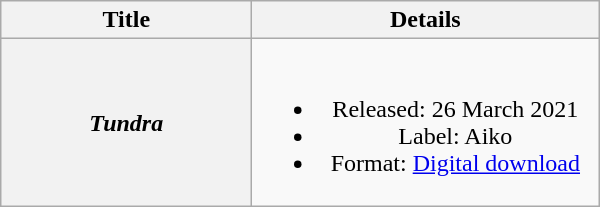<table class="wikitable plainrowheaders" style="text-align:center;">
<tr>
<th scope="col" style="width:10em;">Title</th>
<th scope="col" style="width:14em;">Details</th>
</tr>
<tr>
<th scope="row"><em>Tundra</em></th>
<td><br><ul><li>Released: 26 March 2021</li><li>Label: Aiko</li><li>Format: <a href='#'>Digital download</a></li></ul></td>
</tr>
</table>
